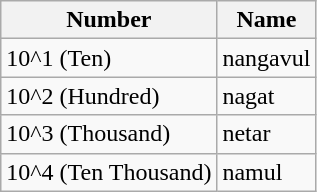<table class="wikitable">
<tr>
<th>Number</th>
<th>Name</th>
</tr>
<tr>
<td>10^1 (Ten)</td>
<td>nangavul</td>
</tr>
<tr>
<td>10^2 (Hundred)</td>
<td>nagat</td>
</tr>
<tr>
<td>10^3 (Thousand)</td>
<td>netar</td>
</tr>
<tr>
<td>10^4 (Ten Thousand)</td>
<td>namul</td>
</tr>
</table>
